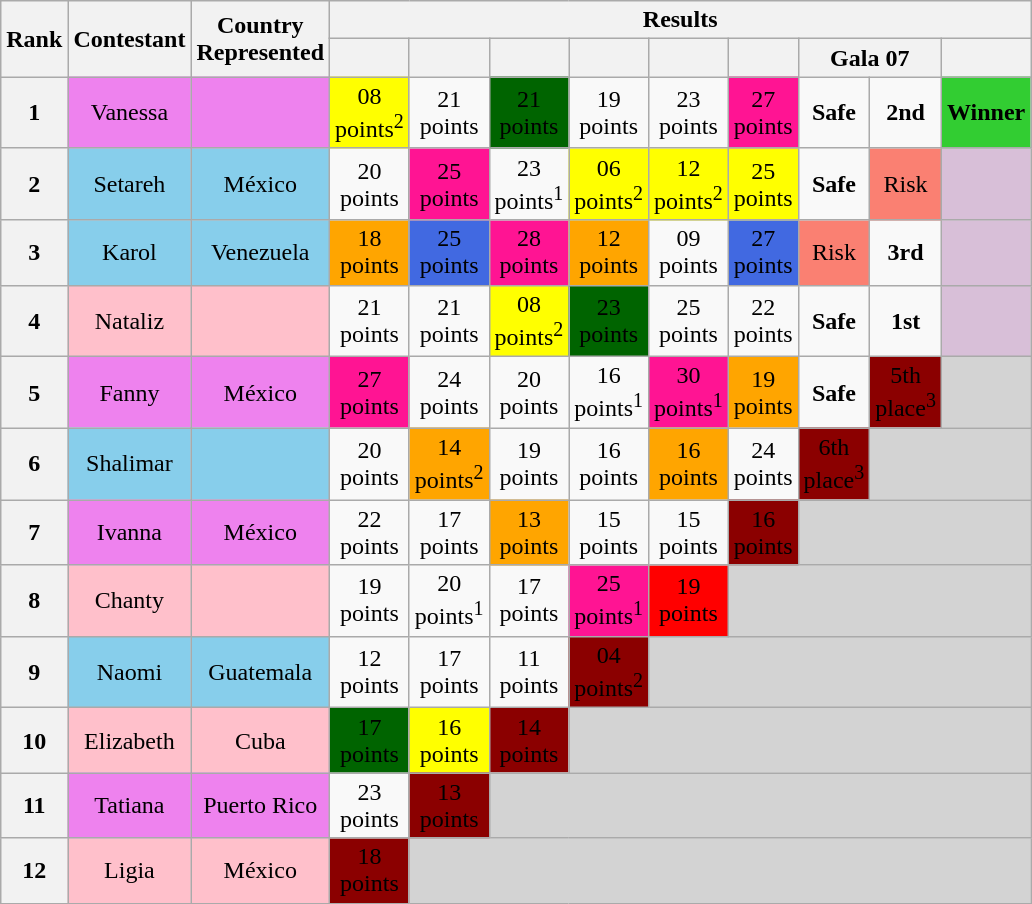<table class="wikitable" style="text-align: center; width: 320px">
<tr>
<th rowspan="2">Rank</th>
<th rowspan="2">Contestant</th>
<th rowspan="2" width="90">Country Represented</th>
<th class="unsortable" colspan=10>Results</th>
</tr>
<tr>
<th class="unsortable"></th>
<th class="unsortable"></th>
<th class="unsortable"></th>
<th class="unsortable"></th>
<th class="unsortable"></th>
<th class="unsortable"></th>
<th colspan="2">Gala 07</th>
<th class="unsortable"></th>
</tr>
<tr>
<th>1</th>
<td bgcolor="violet">Vanessa</td>
<td bgcolor="violet"></td>
<td bgcolor="yellow">08 points<sup>2</sup></td>
<td>21 points</td>
<td bgcolor="darkgreen">21 points</td>
<td>19 points</td>
<td>23 points</td>
<td bgcolor="deeppink">27 points</td>
<td><strong>Safe</strong></td>
<td><strong>2nd</strong></td>
<td bgcolor="Limegreen"><strong>Winner</strong></td>
</tr>
<tr>
<th>2</th>
<td bgcolor="skyblue">Setareh</td>
<td bgcolor="skyblue"> México</td>
<td>20 points</td>
<td bgcolor="deeppink">25 points</td>
<td>23 points<sup>1</sup></td>
<td bgcolor="yellow">06 points<sup>2</sup></td>
<td bgcolor="yellow">12 points<sup>2</sup></td>
<td bgcolor="yellow">25 points</td>
<td><strong>Safe</strong></td>
<td bgcolor="salmon">Risk</td>
<td bgcolor="thistle"><strong></strong></td>
</tr>
<tr>
<th>3</th>
<td bgcolor="skyblue">Karol</td>
<td bgcolor="skyblue"> Venezuela</td>
<td bgcolor="orange">18 points</td>
<td bgcolor="royalblue">25 points</td>
<td bgcolor="deeppink">28 points</td>
<td bgcolor="orange">12 points</td>
<td>09 points</td>
<td bgcolor="royalblue">27 points</td>
<td bgcolor="salmon">Risk</td>
<td><strong>3rd</strong></td>
<td bgcolor="thistle"><strong></strong></td>
</tr>
<tr>
<th>4</th>
<td bgcolor="pink">Nataliz</td>
<td bgcolor="pink"></td>
<td>21 points</td>
<td>21 points</td>
<td bgcolor="yellow">08 points<sup>2</sup></td>
<td bgcolor="darkgreen">23 points</td>
<td>25 points</td>
<td>22 points</td>
<td><strong>Safe</strong></td>
<td><strong>1st</strong></td>
<td bgcolor="thistle"><strong></strong></td>
</tr>
<tr>
<th>5</th>
<td bgcolor="violet">Fanny</td>
<td bgcolor="violet"> México</td>
<td bgcolor="deeppink">27 points</td>
<td>24 points</td>
<td>20 points</td>
<td>16 points<sup>1</sup></td>
<td bgcolor="deeppink">30 points<sup>1</sup></td>
<td bgcolor="orange">19 points</td>
<td><strong>Safe</strong></td>
<td bgcolor="darkred">5th place<sup>3</sup></td>
<td bgcolor="lightgrey" colspan=8></td>
</tr>
<tr>
<th>6</th>
<td bgcolor="skyblue">Shalimar</td>
<td bgcolor="skyblue"></td>
<td>20 points</td>
<td bgcolor="orange">14 points<sup>2</sup></td>
<td>19 points</td>
<td>16 points</td>
<td bgcolor="orange">16 points</td>
<td>24 points</td>
<td bgcolor="darkred">6th place<sup>3</sup></td>
<td bgcolor="lightgrey" colspan=8></td>
</tr>
<tr>
<th>7</th>
<td bgcolor="Violet">Ivanna</td>
<td bgcolor="Violet"> México</td>
<td>22 points</td>
<td>17 points</td>
<td bgcolor="orange">13 points</td>
<td>15 points</td>
<td>15 points</td>
<td bgcolor="darkred">16 points</td>
<td bgcolor="lightgrey" colspan=8></td>
</tr>
<tr>
<th>8</th>
<td bgcolor="pink">Chanty</td>
<td bgcolor="pink"></td>
<td>19 points</td>
<td>20 points<sup>1</sup></td>
<td>17 points</td>
<td bgcolor="deeppink">25 points<sup>1</sup></td>
<td bgcolor="red">19 points</td>
<td bgcolor="lightgrey" colspan=8></td>
</tr>
<tr>
<th>9</th>
<td bgcolor="skyblue">Naomi</td>
<td bgcolor="skyblue"> Guatemala</td>
<td>12 points</td>
<td>17 points</td>
<td>11 points</td>
<td bgcolor="darkred">04 points<sup>2</sup></td>
<td bgcolor="lightgrey" colspan=8></td>
</tr>
<tr>
<th>10</th>
<td bgcolor="pink">Elizabeth</td>
<td bgcolor="pink"> Cuba</td>
<td bgcolor="darkgreen">17 points</td>
<td bgcolor="yellow">16 points</td>
<td bgcolor="darkred">14 points</td>
<td bgcolor="lightgrey" colspan=8></td>
</tr>
<tr>
<th>11</th>
<td bgcolor="violet">Tatiana</td>
<td bgcolor="violet"> Puerto Rico</td>
<td>23 points</td>
<td bgcolor="darkred">13 points</td>
<td bgcolor="lightgrey" colspan=8></td>
</tr>
<tr>
<th>12</th>
<td bgcolor="pink">Ligia</td>
<td bgcolor="pink"> México</td>
<td bgcolor="darkred">18 points</td>
<td bgcolor="lightgrey" colspan=8></td>
</tr>
</table>
